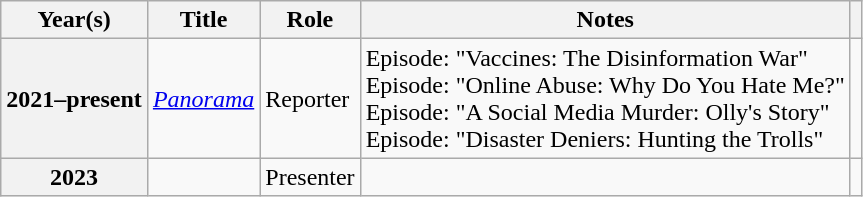<table class="wikitable plainrowheaders">
<tr>
<th scope="col">Year(s)</th>
<th scope="col">Title</th>
<th scope="col">Role</th>
<th scope="col" class="unsortable">Notes</th>
<th scope=col class="unsortable"></th>
</tr>
<tr>
<th scope=row>2021–present</th>
<td><em><a href='#'>Panorama</a></em></td>
<td>Reporter</td>
<td>Episode: "Vaccines: The Disinformation War"<br>Episode: "Online Abuse: Why Do You Hate Me?"<br>Episode: "A Social Media Murder: Olly's Story"<br>Episode: "Disaster Deniers: Hunting the Trolls"</td>
<td style="text-align:center;"><br><br><br></td>
</tr>
<tr>
<th scope=row>2023</th>
<td><em></em></td>
<td>Presenter</td>
<td></td>
<td style="text-align:center;"></td>
</tr>
</table>
